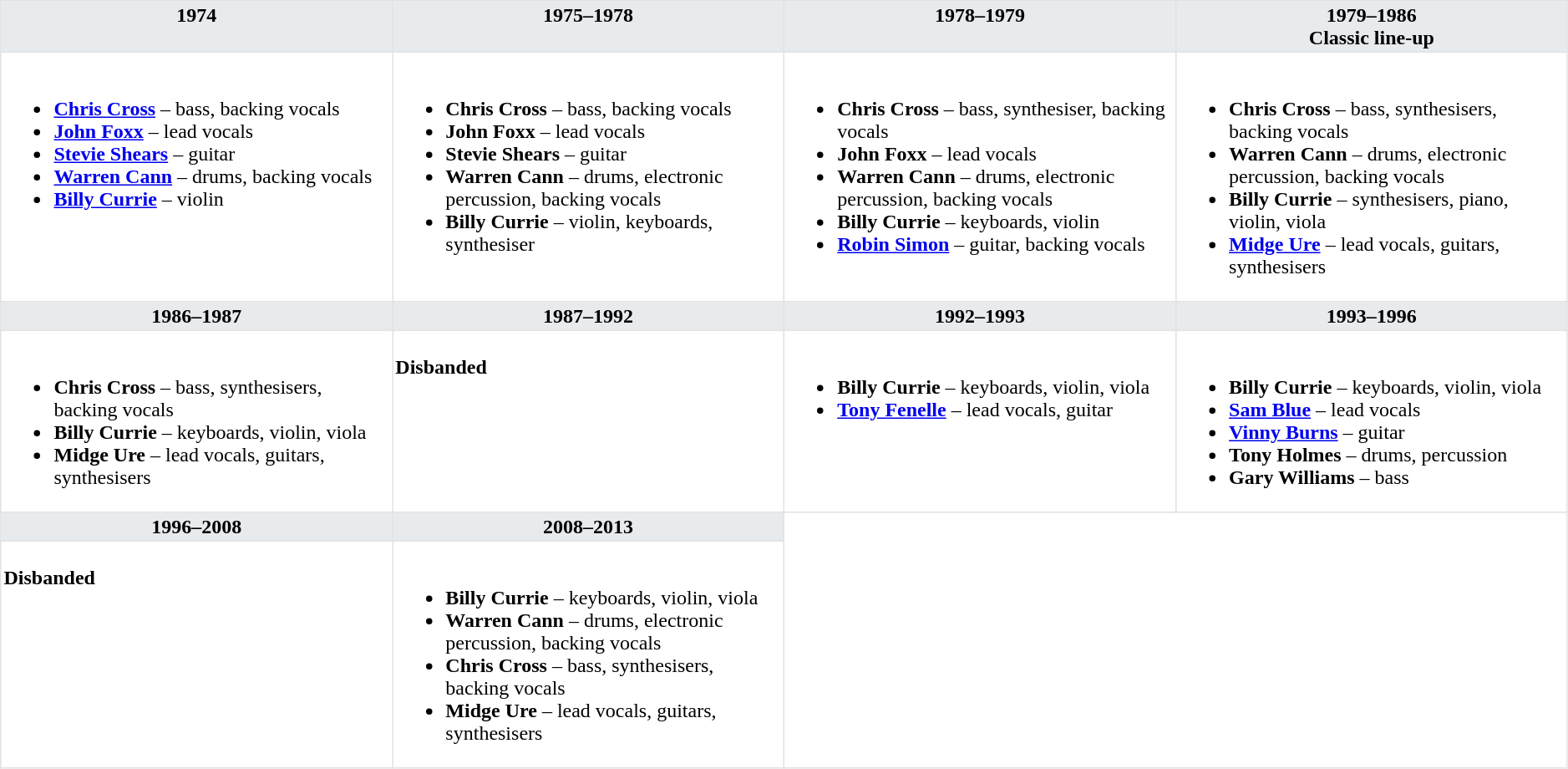<table class="toccolours" border=1 cellpadding=2 cellspacing=0 style="float: width: 375px; margin: 0 0 1em 1em; border-collapse: collapse; border: 1px solid #E2E2E2;" width=99%>
<tr>
<th bgcolor="#E7EBEE" valign=top width=25%>1974</th>
<th bgcolor="#E7EBEE" valign=top width=25%>1975–1978</th>
<th bgcolor="#E7EBEE" valign=top width=25%>1978–1979</th>
<th bgcolor="#E7EBEE" valign=top width=25%>1979–1986<br>Classic line-up</th>
</tr>
<tr>
<td valign=top><br><ul><li><strong><a href='#'>Chris Cross</a></strong> – bass, backing vocals</li><li><strong><a href='#'>John Foxx</a></strong> – lead vocals</li><li><strong><a href='#'>Stevie Shears</a></strong> – guitar</li><li><strong><a href='#'>Warren Cann</a></strong> – drums, backing vocals</li><li><strong><a href='#'>Billy Currie</a></strong> – violin</li></ul></td>
<td valign=top><br><ul><li><strong>Chris Cross</strong> – bass, backing vocals</li><li><strong>John Foxx</strong> – lead vocals</li><li><strong>Stevie Shears</strong> – guitar</li><li><strong>Warren Cann</strong> – drums, electronic percussion, backing vocals</li><li><strong>Billy Currie</strong> – violin, keyboards, synthesiser</li></ul></td>
<td valign=top><br><ul><li><strong>Chris Cross</strong> – bass, synthesiser, backing vocals</li><li><strong>John Foxx</strong> – lead vocals</li><li><strong>Warren Cann</strong> – drums, electronic percussion, backing vocals</li><li><strong>Billy Currie</strong> – keyboards, violin</li><li><strong><a href='#'>Robin Simon</a></strong> – guitar, backing vocals</li></ul></td>
<td valign=top><br><ul><li><strong>Chris Cross</strong> – bass, synthesisers, backing vocals</li><li><strong>Warren Cann</strong> – drums, electronic percussion, backing vocals</li><li><strong>Billy Currie</strong> – synthesisers, piano, violin, viola</li><li><strong><a href='#'>Midge Ure</a></strong> – lead vocals, guitars, synthesisers</li></ul></td>
</tr>
<tr>
<th bgcolor="#E7EBEE" valign=top width=25%>1986–1987</th>
<th bgcolor="#E7EBEE" valign=top width=25%>1987–1992</th>
<th bgcolor="#E7EBEE" valign=top width=25%>1992–1993</th>
<th bgcolor="#E7EBEE" valign=top width=25%>1993–1996</th>
</tr>
<tr>
<td valign=top><br><ul><li><strong>Chris Cross</strong> – bass, synthesisers, backing vocals</li><li><strong>Billy Currie</strong> – keyboards, violin, viola</li><li><strong>Midge Ure</strong> – lead vocals, guitars, synthesisers</li></ul></td>
<td valign=top><br><strong>Disbanded</strong></td>
<td valign=top><br><ul><li><strong>Billy Currie</strong> – keyboards, violin, viola</li><li><strong><a href='#'>Tony Fenelle</a></strong> – lead vocals, guitar</li></ul></td>
<td><br><ul><li><strong>Billy Currie</strong> – keyboards, violin, viola</li><li><strong><a href='#'>Sam Blue</a></strong> – lead vocals</li><li><strong><a href='#'>Vinny Burns</a></strong> – guitar</li><li><strong>Tony Holmes</strong> – drums, percussion</li><li><strong>Gary Williams</strong> – bass</li></ul></td>
</tr>
<tr>
<th bgcolor="#E7EBEE" valign=top width=25%>1996–2008</th>
<th bgcolor="#E7EBEE" valign=top width=25%>2008–2013</th>
</tr>
<tr>
<td valign=top><br><strong>Disbanded</strong></td>
<td valign=top><br><ul><li><strong>Billy Currie</strong> – keyboards, violin, viola</li><li><strong>Warren Cann</strong> – drums, electronic percussion, backing vocals</li><li><strong>Chris Cross</strong> – bass, synthesisers, backing vocals</li><li><strong>Midge Ure</strong> – lead vocals, guitars, synthesisers</li></ul></td>
</tr>
</table>
